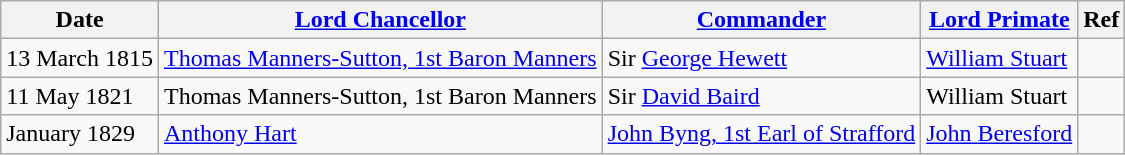<table class="wikitable">
<tr>
<th>Date</th>
<th><a href='#'>Lord Chancellor</a></th>
<th><a href='#'>Commander</a></th>
<th><a href='#'>Lord Primate</a></th>
<th>Ref</th>
</tr>
<tr>
<td>13 March 1815</td>
<td><a href='#'>Thomas Manners-Sutton, 1st Baron Manners</a></td>
<td>Sir <a href='#'>George Hewett</a></td>
<td><a href='#'>William Stuart</a></td>
<td></td>
</tr>
<tr>
<td>11 May 1821</td>
<td>Thomas Manners-Sutton, 1st Baron Manners</td>
<td>Sir <a href='#'>David Baird</a></td>
<td>William Stuart</td>
<td></td>
</tr>
<tr>
<td>January 1829</td>
<td><a href='#'>Anthony Hart</a></td>
<td><a href='#'>John Byng, 1st Earl of Strafford</a></td>
<td><a href='#'>John Beresford</a></td>
<td></td>
</tr>
</table>
